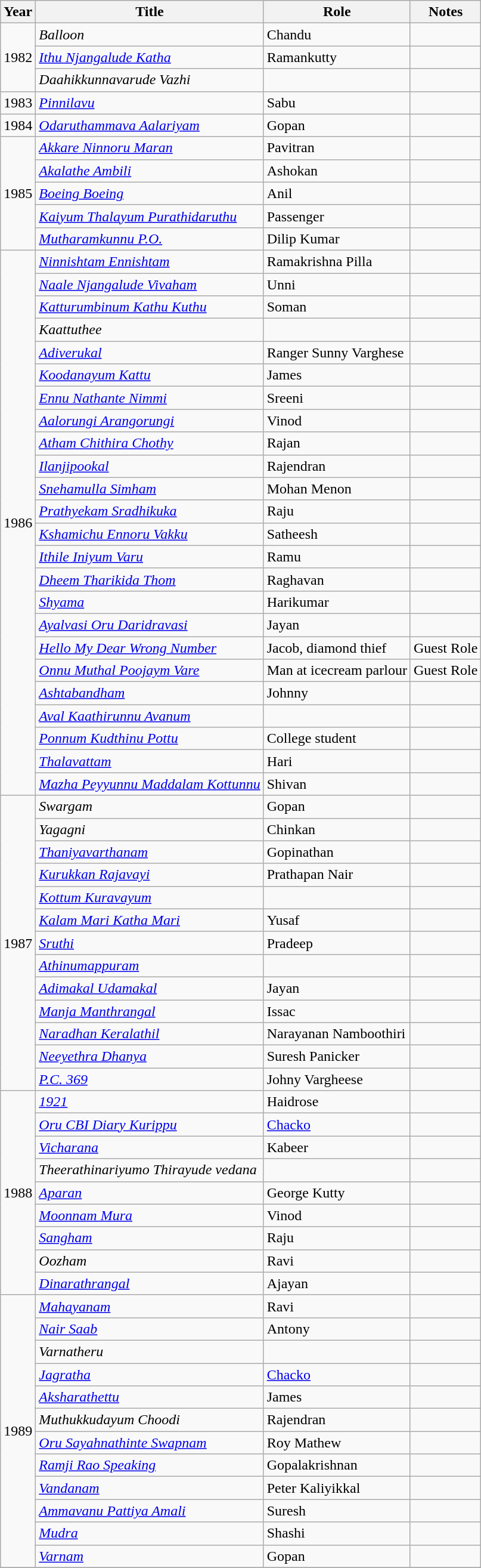<table class="wikitable sortable">
<tr>
<th>Year</th>
<th>Title</th>
<th>Role</th>
<th class="unsortable">Notes</th>
</tr>
<tr>
<td rowspan=3>1982</td>
<td><em>Balloon</em></td>
<td>Chandu</td>
<td></td>
</tr>
<tr>
<td><em><a href='#'>Ithu Njangalude Katha</a></em></td>
<td>Ramankutty</td>
<td></td>
</tr>
<tr>
<td><em>Daahikkunnavarude Vazhi</em></td>
<td></td>
<td></td>
</tr>
<tr>
<td>1983</td>
<td><em><a href='#'>Pinnilavu</a></em></td>
<td>Sabu</td>
<td></td>
</tr>
<tr>
<td>1984</td>
<td><em><a href='#'>Odaruthammava Aalariyam</a></em></td>
<td>Gopan</td>
<td></td>
</tr>
<tr>
<td rowspan=5>1985</td>
<td><em><a href='#'>Akkare Ninnoru Maran</a></em></td>
<td>Pavitran</td>
<td></td>
</tr>
<tr>
<td><em><a href='#'>Akalathe Ambili</a></em></td>
<td>Ashokan</td>
<td></td>
</tr>
<tr>
<td><em><a href='#'>Boeing Boeing</a></em></td>
<td>Anil</td>
<td></td>
</tr>
<tr>
<td><em><a href='#'>Kaiyum Thalayum Purathidaruthu</a></em></td>
<td>Passenger</td>
<td></td>
</tr>
<tr>
<td><em><a href='#'>Mutharamkunnu P.O.</a></em></td>
<td>Dilip Kumar</td>
<td></td>
</tr>
<tr>
<td rowspan=24>1986</td>
<td><em><a href='#'>Ninnishtam Ennishtam</a></em></td>
<td>Ramakrishna Pilla</td>
<td></td>
</tr>
<tr>
<td><em><a href='#'>Naale Njangalude Vivaham</a></em></td>
<td>Unni</td>
<td></td>
</tr>
<tr>
<td><em><a href='#'>Katturumbinum Kathu Kuthu</a></em></td>
<td>Soman</td>
<td></td>
</tr>
<tr>
<td><em>Kaattuthee</em></td>
<td></td>
<td></td>
</tr>
<tr>
<td><em><a href='#'>Adiverukal</a></em></td>
<td>Ranger Sunny Varghese</td>
<td></td>
</tr>
<tr>
<td><em><a href='#'>Koodanayum Kattu</a></em></td>
<td>James</td>
<td></td>
</tr>
<tr>
<td><em><a href='#'>Ennu Nathante Nimmi</a></em></td>
<td>Sreeni</td>
<td></td>
</tr>
<tr>
<td><em><a href='#'>Aalorungi Arangorungi</a></em></td>
<td>Vinod</td>
<td></td>
</tr>
<tr>
<td><em><a href='#'>Atham Chithira Chothy</a></em></td>
<td>Rajan</td>
<td></td>
</tr>
<tr>
<td><em><a href='#'>Ilanjipookal</a></em></td>
<td>Rajendran</td>
<td></td>
</tr>
<tr>
<td><em><a href='#'>Snehamulla Simham</a></em></td>
<td>Mohan Menon</td>
<td></td>
</tr>
<tr>
<td><em><a href='#'>Prathyekam Sradhikuka</a></em></td>
<td>Raju</td>
<td></td>
</tr>
<tr>
<td><em><a href='#'>Kshamichu Ennoru Vakku</a></em></td>
<td>Satheesh</td>
<td></td>
</tr>
<tr>
<td><em><a href='#'>Ithile Iniyum Varu</a></em></td>
<td>Ramu</td>
<td></td>
</tr>
<tr>
<td><em><a href='#'>Dheem Tharikida Thom</a></em></td>
<td>Raghavan</td>
<td></td>
</tr>
<tr>
<td><em><a href='#'>Shyama</a></em></td>
<td>Harikumar</td>
<td></td>
</tr>
<tr>
<td><em><a href='#'>Ayalvasi Oru Daridravasi</a></em></td>
<td>Jayan</td>
<td></td>
</tr>
<tr>
<td><em><a href='#'>Hello My Dear Wrong Number</a></em></td>
<td>Jacob, diamond thief</td>
<td>Guest Role</td>
</tr>
<tr>
<td><em><a href='#'>Onnu Muthal Poojaym Vare</a></em></td>
<td>Man at icecream parlour</td>
<td>Guest Role</td>
</tr>
<tr>
<td><em><a href='#'>Ashtabandham</a></em></td>
<td>Johnny</td>
<td></td>
</tr>
<tr>
<td><em><a href='#'>Aval Kaathirunnu Avanum</a></em></td>
<td></td>
<td></td>
</tr>
<tr>
<td><em><a href='#'>Ponnum Kudthinu Pottu</a></em></td>
<td>College student</td>
<td></td>
</tr>
<tr>
<td><em><a href='#'>Thalavattam</a></em></td>
<td>Hari</td>
<td></td>
</tr>
<tr>
<td><em><a href='#'>Mazha Peyyunnu Maddalam Kottunnu</a></em></td>
<td>Shivan</td>
<td></td>
</tr>
<tr>
<td rowspan=13>1987</td>
<td><em>Swargam</em></td>
<td>Gopan</td>
<td></td>
</tr>
<tr>
<td><em>Yagagni</em></td>
<td>Chinkan</td>
<td></td>
</tr>
<tr>
<td><em><a href='#'>Thaniyavarthanam</a></em></td>
<td>Gopinathan</td>
<td></td>
</tr>
<tr>
<td><em><a href='#'>Kurukkan Rajavayi</a></em></td>
<td>Prathapan Nair</td>
<td></td>
</tr>
<tr>
<td><em><a href='#'>Kottum Kuravayum</a></em></td>
<td></td>
<td></td>
</tr>
<tr>
<td><em><a href='#'>Kalam Mari Katha Mari</a></em></td>
<td>Yusaf</td>
<td></td>
</tr>
<tr>
<td><em><a href='#'>Sruthi</a></em></td>
<td>Pradeep</td>
<td></td>
</tr>
<tr>
<td><em><a href='#'>Athinumappuram</a></em></td>
<td></td>
<td></td>
</tr>
<tr>
<td><em><a href='#'>Adimakal Udamakal</a></em></td>
<td>Jayan</td>
<td></td>
</tr>
<tr>
<td><em><a href='#'>Manja Manthrangal</a></em></td>
<td>Issac</td>
<td></td>
</tr>
<tr>
<td><em><a href='#'>Naradhan Keralathil</a></em></td>
<td>Narayanan Namboothiri</td>
<td></td>
</tr>
<tr>
<td><em><a href='#'>Neeyethra Dhanya</a></em></td>
<td>Suresh Panicker</td>
<td></td>
</tr>
<tr>
<td><em><a href='#'>P.C. 369</a></em></td>
<td>Johny Vargheese</td>
<td></td>
</tr>
<tr>
<td rowspan=9>1988</td>
<td><em><a href='#'>1921</a></em></td>
<td>Haidrose</td>
<td></td>
</tr>
<tr>
<td><em><a href='#'>Oru CBI Diary Kurippu</a></em></td>
<td><a href='#'>Chacko</a></td>
<td></td>
</tr>
<tr>
<td><em><a href='#'>Vicharana</a></em></td>
<td>Kabeer</td>
<td></td>
</tr>
<tr>
<td><em>Theerathinariyumo Thirayude vedana</em></td>
<td></td>
<td></td>
</tr>
<tr>
<td><em><a href='#'>Aparan</a></em></td>
<td>George Kutty</td>
<td></td>
</tr>
<tr>
<td><em><a href='#'>Moonnam Mura</a></em></td>
<td>Vinod</td>
<td></td>
</tr>
<tr>
<td><em><a href='#'>Sangham</a></em></td>
<td>Raju</td>
<td></td>
</tr>
<tr>
<td><em>Oozham</em></td>
<td>Ravi</td>
<td></td>
</tr>
<tr>
<td><em><a href='#'>Dinarathrangal</a></em></td>
<td>Ajayan</td>
<td></td>
</tr>
<tr>
<td rowspan=12>1989</td>
<td><em><a href='#'>Mahayanam</a></em></td>
<td>Ravi</td>
<td></td>
</tr>
<tr>
<td><em><a href='#'>Nair Saab</a></em></td>
<td>Antony</td>
<td></td>
</tr>
<tr>
<td><em>Varnatheru</em></td>
<td></td>
<td></td>
</tr>
<tr>
<td><em><a href='#'>Jagratha</a></em></td>
<td><a href='#'>Chacko</a></td>
<td></td>
</tr>
<tr>
<td><em><a href='#'>Aksharathettu</a></em></td>
<td>James</td>
<td></td>
</tr>
<tr>
<td><em>Muthukkudayum Choodi</em></td>
<td>Rajendran</td>
<td></td>
</tr>
<tr>
<td><em><a href='#'>Oru Sayahnathinte Swapnam</a></em></td>
<td>Roy Mathew</td>
<td></td>
</tr>
<tr>
<td><em><a href='#'>Ramji Rao Speaking</a></em></td>
<td>Gopalakrishnan</td>
<td></td>
</tr>
<tr>
<td><em><a href='#'>Vandanam</a></em></td>
<td>Peter Kaliyikkal</td>
<td></td>
</tr>
<tr>
<td><em><a href='#'>Ammavanu Pattiya Amali</a></em></td>
<td>Suresh</td>
<td></td>
</tr>
<tr>
<td><em><a href='#'>Mudra</a></em></td>
<td>Shashi</td>
<td></td>
</tr>
<tr>
<td><em><a href='#'>Varnam</a></em></td>
<td>Gopan</td>
<td></td>
</tr>
<tr>
</tr>
</table>
